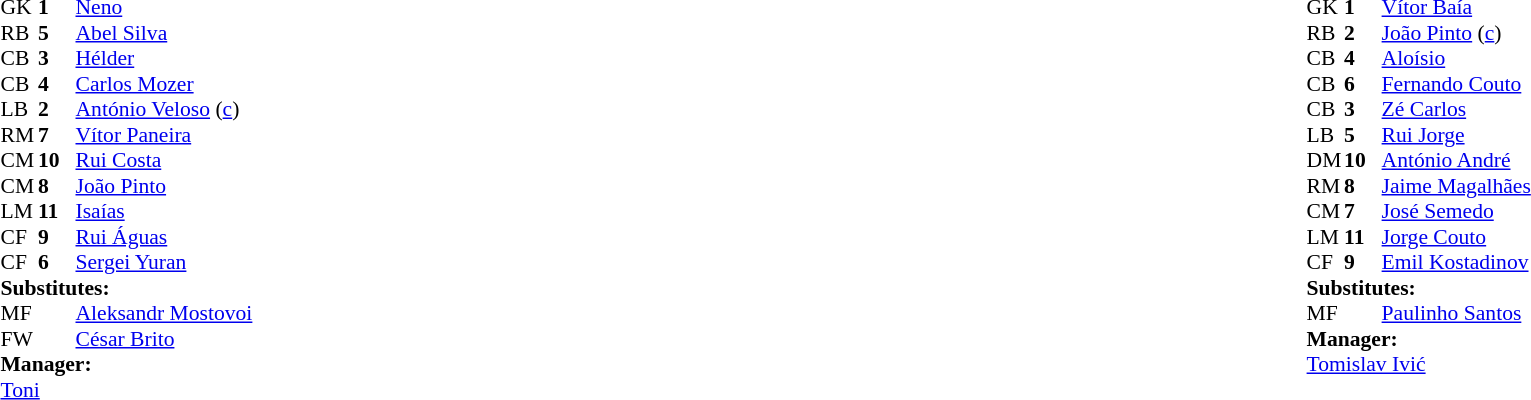<table width="100%">
<tr>
<td valign="top" width="50%"><br><table style="font-size: 90%" cellspacing="0" cellpadding="0">
<tr>
<td colspan="4"></td>
</tr>
<tr>
<th width=25></th>
<th width=25></th>
</tr>
<tr>
<td>GK</td>
<td><strong>1</strong></td>
<td> <a href='#'>Neno</a></td>
</tr>
<tr>
<td>RB</td>
<td><strong>5</strong></td>
<td> <a href='#'>Abel Silva</a></td>
<td></td>
<td></td>
</tr>
<tr>
<td>CB</td>
<td><strong>3</strong></td>
<td> <a href='#'>Hélder</a></td>
</tr>
<tr>
<td>CB</td>
<td><strong>4</strong></td>
<td> <a href='#'>Carlos Mozer</a></td>
</tr>
<tr>
<td>LB</td>
<td><strong>2</strong></td>
<td> <a href='#'>António Veloso</a> (<a href='#'>c</a>)</td>
</tr>
<tr>
<td>RM</td>
<td><strong>7</strong></td>
<td> <a href='#'>Vítor Paneira</a></td>
</tr>
<tr>
<td>CM</td>
<td><strong>10</strong></td>
<td> <a href='#'>Rui Costa</a></td>
</tr>
<tr>
<td>CM</td>
<td><strong>8</strong></td>
<td> <a href='#'>João Pinto</a></td>
</tr>
<tr>
<td>LM</td>
<td><strong>11</strong></td>
<td> <a href='#'>Isaías</a></td>
<td></td>
<td></td>
</tr>
<tr>
<td>CF</td>
<td><strong>9</strong></td>
<td> <a href='#'>Rui Águas</a></td>
<td></td>
<td></td>
</tr>
<tr>
<td>CF</td>
<td><strong>6</strong></td>
<td> <a href='#'>Sergei Yuran</a></td>
</tr>
<tr>
<td colspan=3><strong>Substitutes:</strong></td>
</tr>
<tr>
<td>MF</td>
<td></td>
<td> <a href='#'>Aleksandr Mostovoi</a></td>
<td></td>
<td></td>
</tr>
<tr>
<td>FW</td>
<td></td>
<td> <a href='#'>César Brito</a></td>
<td></td>
<td></td>
</tr>
<tr>
<td colspan=3><strong>Manager:</strong></td>
</tr>
<tr>
<td colspan=4> <a href='#'>Toni</a></td>
</tr>
</table>
</td>
<td valign="top"></td>
<td valign="top" width="50%"><br><table style="font-size: 90%" cellspacing="0" cellpadding="0" align=center>
<tr>
<td colspan="4"></td>
</tr>
<tr>
<th width=25></th>
<th width=25></th>
</tr>
<tr>
<td>GK</td>
<td><strong>1</strong></td>
<td> <a href='#'>Vítor Baía</a></td>
</tr>
<tr>
<td>RB</td>
<td><strong>2</strong></td>
<td> <a href='#'>João Pinto</a> (<a href='#'>c</a>)</td>
</tr>
<tr>
<td>CB</td>
<td><strong>4</strong></td>
<td> <a href='#'>Aloísio</a></td>
</tr>
<tr>
<td>CB</td>
<td><strong>6</strong></td>
<td> <a href='#'>Fernando Couto</a></td>
<td></td>
<td></td>
</tr>
<tr>
<td>CB</td>
<td><strong>3</strong></td>
<td> <a href='#'>Zé Carlos</a></td>
</tr>
<tr>
<td>LB</td>
<td><strong>5</strong></td>
<td> <a href='#'>Rui Jorge</a></td>
<td></td>
<td></td>
</tr>
<tr>
<td>DM</td>
<td><strong>10</strong></td>
<td> <a href='#'>António André</a></td>
</tr>
<tr>
<td>RM</td>
<td><strong>8</strong></td>
<td> <a href='#'>Jaime Magalhães</a></td>
<td></td>
<td></td>
</tr>
<tr>
<td>CM</td>
<td><strong>7</strong></td>
<td> <a href='#'>José Semedo</a></td>
</tr>
<tr>
<td>LM</td>
<td><strong>11</strong></td>
<td> <a href='#'>Jorge Couto</a></td>
</tr>
<tr>
<td>CF</td>
<td><strong>9</strong></td>
<td> <a href='#'>Emil Kostadinov</a></td>
</tr>
<tr>
<td colspan=3><strong>Substitutes:</strong></td>
</tr>
<tr>
<td>MF</td>
<td></td>
<td> <a href='#'>Paulinho Santos</a></td>
<td></td>
<td></td>
</tr>
<tr>
<td colspan=3><strong>Manager:</strong></td>
</tr>
<tr>
<td colspan=4> <a href='#'>Tomislav Ivić</a></td>
</tr>
</table>
</td>
</tr>
</table>
